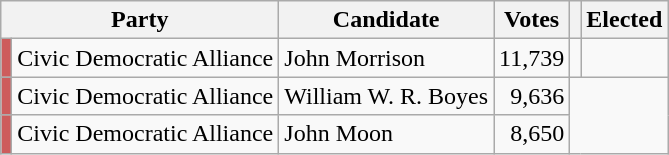<table class="wikitable">
<tr>
<th colspan="2">Party</th>
<th>Candidate</th>
<th>Votes</th>
<th></th>
<th>Elected<br>
</th>
</tr>
<tr>
<td bgcolor="indianred"></td>
<td>Civic Democratic Alliance</td>
<td>John Morrison</td>
<td align="right">11,739</td>
<td></td>
<td align="center"><br>
</td>
</tr>
<tr>
<td bgcolor="indianred"></td>
<td>Civic Democratic Alliance</td>
<td>William W. R. Boyes</td>
<td align="right">9,636</td>
</tr>
<tr>
<td bgcolor="indianred"></td>
<td>Civic Democratic Alliance</td>
<td>John Moon</td>
<td align="right">8,650</td>
</tr>
</table>
